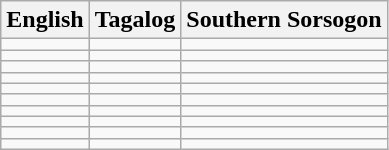<table class="wikitable">
<tr>
<th>English</th>
<th>Tagalog</th>
<th>Southern Sorsogon</th>
</tr>
<tr>
<td></td>
<td></td>
<td></td>
</tr>
<tr>
<td></td>
<td></td>
<td></td>
</tr>
<tr>
<td></td>
<td></td>
<td></td>
</tr>
<tr>
<td></td>
<td></td>
<td></td>
</tr>
<tr>
<td></td>
<td></td>
<td></td>
</tr>
<tr>
<td></td>
<td></td>
<td></td>
</tr>
<tr>
<td></td>
<td></td>
<td></td>
</tr>
<tr>
<td></td>
<td></td>
<td></td>
</tr>
<tr>
<td></td>
<td></td>
<td></td>
</tr>
<tr>
<td></td>
<td></td>
<td></td>
</tr>
</table>
